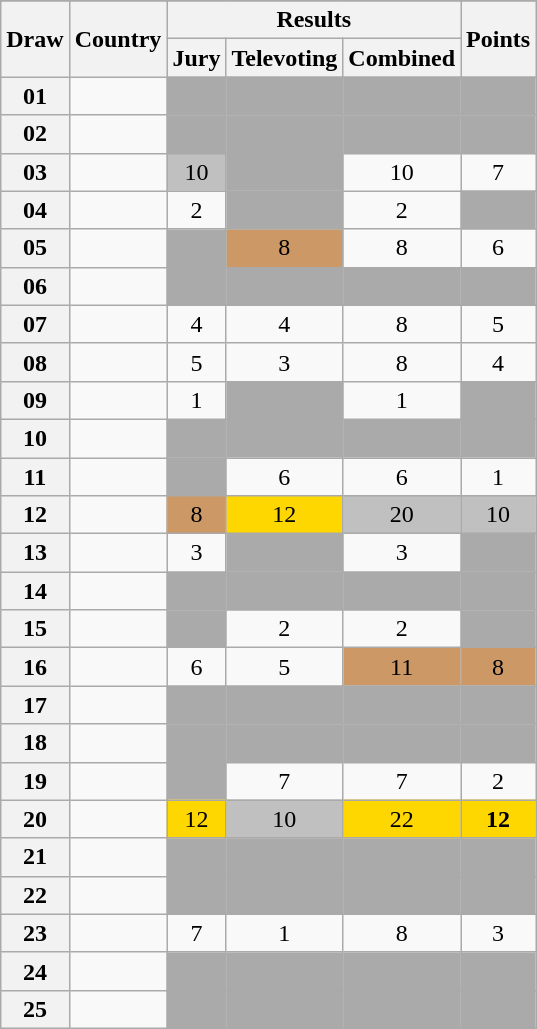<table class="sortable wikitable collapsible plainrowheaders" style="text-align:center;">
<tr>
</tr>
<tr>
<th scope="col" rowspan="2">Draw</th>
<th scope="col" rowspan="2">Country</th>
<th scope="col" colspan="3">Results</th>
<th scope="col" rowspan="2">Points</th>
</tr>
<tr>
<th scope="col">Jury</th>
<th scope="col">Televoting</th>
<th scope="col">Combined</th>
</tr>
<tr>
<th scope="row" style="text-align:center;">01</th>
<td style="text-align:left;"></td>
<td style="background:#AAAAAA;"></td>
<td style="background:#AAAAAA;"></td>
<td style="background:#AAAAAA;"></td>
<td style="background:#AAAAAA;"></td>
</tr>
<tr>
<th scope="row" style="text-align:center;">02</th>
<td style="text-align:left;"></td>
<td style="background:#AAAAAA;"></td>
<td style="background:#AAAAAA;"></td>
<td style="background:#AAAAAA;"></td>
<td style="background:#AAAAAA;"></td>
</tr>
<tr>
<th scope="row" style="text-align:center;">03</th>
<td style="text-align:left;"></td>
<td style="background:silver;">10</td>
<td style="background:#AAAAAA;"></td>
<td>10</td>
<td>7</td>
</tr>
<tr>
<th scope="row" style="text-align:center;">04</th>
<td style="text-align:left;"></td>
<td>2</td>
<td style="background:#AAAAAA;"></td>
<td>2</td>
<td style="background:#AAAAAA;"></td>
</tr>
<tr>
<th scope="row" style="text-align:center;">05</th>
<td style="text-align:left;"></td>
<td style="background:#AAAAAA;"></td>
<td style="background:#CC9966;">8</td>
<td>8</td>
<td>6</td>
</tr>
<tr>
<th scope="row" style="text-align:center;">06</th>
<td style="text-align:left;"></td>
<td style="background:#AAAAAA;"></td>
<td style="background:#AAAAAA;"></td>
<td style="background:#AAAAAA;"></td>
<td style="background:#AAAAAA;"></td>
</tr>
<tr>
<th scope="row" style="text-align:center;">07</th>
<td style="text-align:left;"></td>
<td>4</td>
<td>4</td>
<td>8</td>
<td>5</td>
</tr>
<tr>
<th scope="row" style="text-align:center;">08</th>
<td style="text-align:left;"></td>
<td>5</td>
<td>3</td>
<td>8</td>
<td>4</td>
</tr>
<tr>
<th scope="row" style="text-align:center;">09</th>
<td style="text-align:left;"></td>
<td>1</td>
<td style="background:#AAAAAA;"></td>
<td>1</td>
<td style="background:#AAAAAA;"></td>
</tr>
<tr>
<th scope="row" style="text-align:center;">10</th>
<td style="text-align:left;"></td>
<td style="background:#AAAAAA;"></td>
<td style="background:#AAAAAA;"></td>
<td style="background:#AAAAAA;"></td>
<td style="background:#AAAAAA;"></td>
</tr>
<tr>
<th scope="row" style="text-align:center;">11</th>
<td style="text-align:left;"></td>
<td style="background:#AAAAAA;"></td>
<td>6</td>
<td>6</td>
<td>1</td>
</tr>
<tr>
<th scope="row" style="text-align:center;">12</th>
<td style="text-align:left;"></td>
<td style="background:#CC9966;">8</td>
<td style="background:gold;">12</td>
<td style="background:silver;">20</td>
<td style="background:silver;">10</td>
</tr>
<tr>
<th scope="row" style="text-align:center;">13</th>
<td style="text-align:left;"></td>
<td>3</td>
<td style="background:#AAAAAA;"></td>
<td>3</td>
<td style="background:#AAAAAA;"></td>
</tr>
<tr>
<th scope="row" style="text-align:center;">14</th>
<td style="text-align:left;"></td>
<td style="background:#AAAAAA;"></td>
<td style="background:#AAAAAA;"></td>
<td style="background:#AAAAAA;"></td>
<td style="background:#AAAAAA;"></td>
</tr>
<tr>
<th scope="row" style="text-align:center;">15</th>
<td style="text-align:left;"></td>
<td style="background:#AAAAAA;"></td>
<td>2</td>
<td>2</td>
<td style="background:#AAAAAA;"></td>
</tr>
<tr>
<th scope="row" style="text-align:center;">16</th>
<td style="text-align:left;"></td>
<td>6</td>
<td>5</td>
<td style="background:#CC9966;">11</td>
<td style="background:#CC9966;">8</td>
</tr>
<tr>
<th scope="row" style="text-align:center;">17</th>
<td style="text-align:left;"></td>
<td style="background:#AAAAAA;"></td>
<td style="background:#AAAAAA;"></td>
<td style="background:#AAAAAA;"></td>
<td style="background:#AAAAAA;"></td>
</tr>
<tr>
<th scope="row" style="text-align:center;">18</th>
<td style="text-align:left;"></td>
<td style="background:#AAAAAA;"></td>
<td style="background:#AAAAAA;"></td>
<td style="background:#AAAAAA;"></td>
<td style="background:#AAAAAA;"></td>
</tr>
<tr>
<th scope="row" style="text-align:center;">19</th>
<td style="text-align:left;"></td>
<td style="background:#AAAAAA;"></td>
<td>7</td>
<td>7</td>
<td>2</td>
</tr>
<tr>
<th scope="row" style="text-align:center;">20</th>
<td style="text-align:left;"></td>
<td style="background:gold;">12</td>
<td style="background:silver;">10</td>
<td style="background:gold;">22</td>
<td style="background:gold;"><strong>12</strong></td>
</tr>
<tr>
<th scope="row" style="text-align:center;">21</th>
<td style="text-align:left;"></td>
<td style="background:#AAAAAA;"></td>
<td style="background:#AAAAAA;"></td>
<td style="background:#AAAAAA;"></td>
<td style="background:#AAAAAA;"></td>
</tr>
<tr>
<th scope="row" style="text-align:center;">22</th>
<td style="text-align:left;"></td>
<td style="background:#AAAAAA;"></td>
<td style="background:#AAAAAA;"></td>
<td style="background:#AAAAAA;"></td>
<td style="background:#AAAAAA;"></td>
</tr>
<tr>
<th scope="row" style="text-align:center;">23</th>
<td style="text-align:left;"></td>
<td>7</td>
<td>1</td>
<td>8</td>
<td>3</td>
</tr>
<tr>
<th scope="row" style="text-align:center;">24</th>
<td style="text-align:left;"></td>
<td style="background:#AAAAAA;"></td>
<td style="background:#AAAAAA;"></td>
<td style="background:#AAAAAA;"></td>
<td style="background:#AAAAAA;"></td>
</tr>
<tr>
<th scope="row" style="text-align:center;">25</th>
<td style="text-align:left;"></td>
<td style="background:#AAAAAA;"></td>
<td style="background:#AAAAAA;"></td>
<td style="background:#AAAAAA;"></td>
<td style="background:#AAAAAA;"></td>
</tr>
</table>
